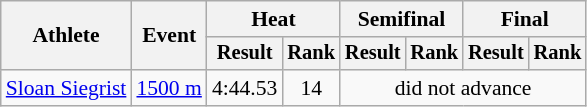<table class=wikitable style="font-size:90%">
<tr>
<th rowspan="2">Athlete</th>
<th rowspan="2">Event</th>
<th colspan="2">Heat</th>
<th colspan="2">Semifinal</th>
<th colspan="2">Final</th>
</tr>
<tr style="font-size:95%">
<th>Result</th>
<th>Rank</th>
<th>Result</th>
<th>Rank</th>
<th>Result</th>
<th>Rank</th>
</tr>
<tr align=center>
<td align=left><a href='#'>Sloan Siegrist</a></td>
<td align=left><a href='#'>1500 m</a></td>
<td>4:44.53</td>
<td>14</td>
<td colspan=4>did not advance</td>
</tr>
</table>
